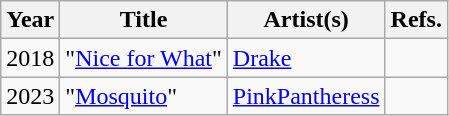<table class="wikitable">
<tr>
<th>Year</th>
<th>Title</th>
<th>Artist(s)</th>
<th>Refs.</th>
</tr>
<tr>
<td>2018</td>
<td>"<a href='#'>Nice for What</a>"</td>
<td><a href='#'>Drake</a></td>
<td></td>
</tr>
<tr>
<td>2023</td>
<td>"<a href='#'>Mosquito</a>"</td>
<td><a href='#'>PinkPantheress</a></td>
<td></td>
</tr>
</table>
